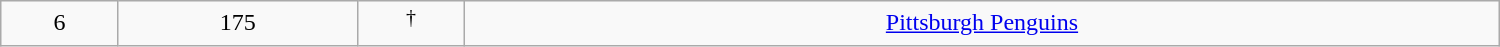<table class="wikitable sortable" width="1000">
<tr align="center" bgcolor="">
<td>6</td>
<td>175</td>
<td> <sup>†</sup></td>
<td><a href='#'>Pittsburgh Penguins</a></td>
</tr>
</table>
